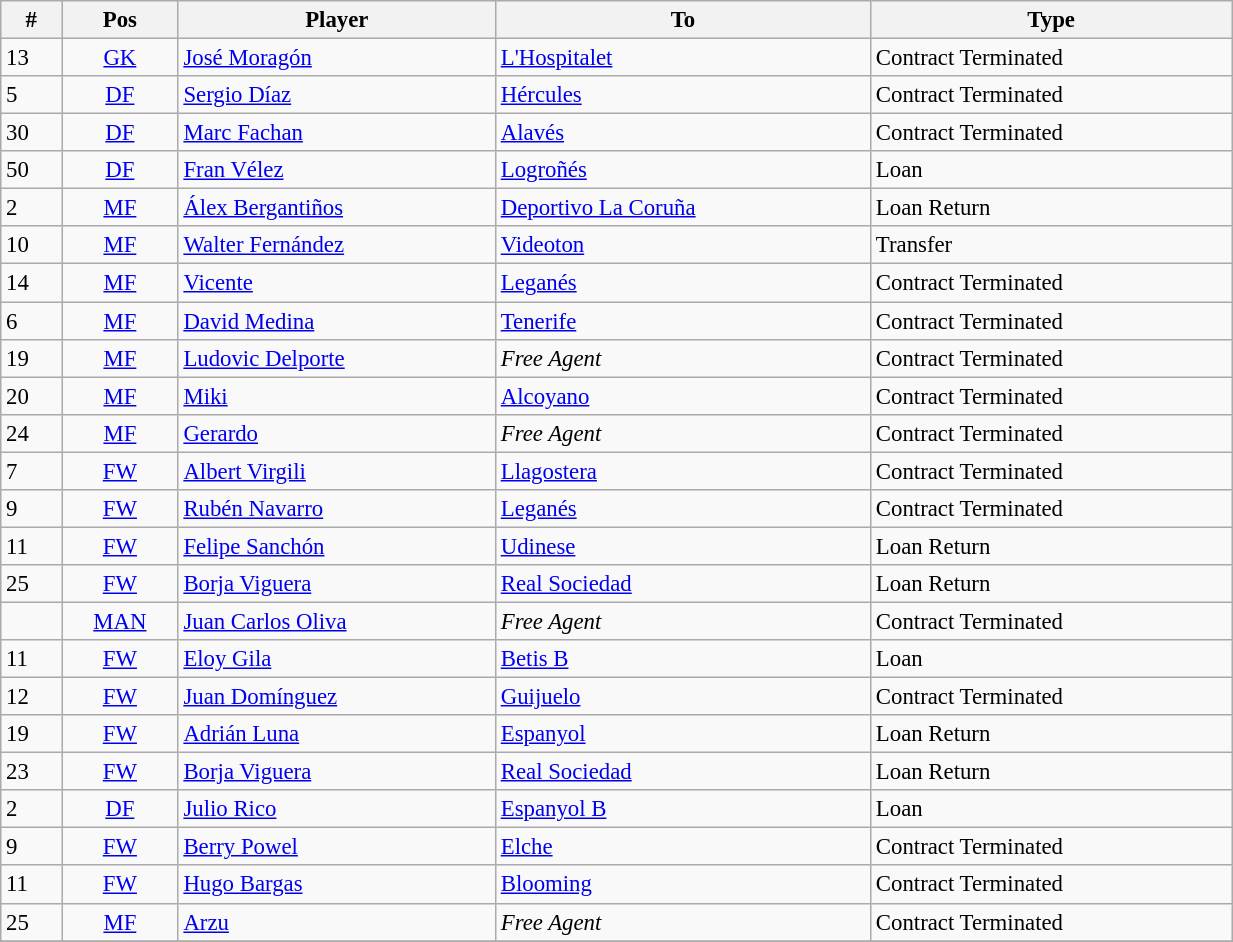<table class="wikitable" style="width:65%; text-align:center; font-size:95%; text-align:left;">
<tr>
<th>#</th>
<th>Pos</th>
<th>Player</th>
<th>To</th>
<th>Type</th>
</tr>
<tr>
<td>13</td>
<td style="text-align:center;"><a href='#'>GK</a></td>
<td> <a href='#'>José Moragón</a></td>
<td> <a href='#'>L'Hospitalet</a></td>
<td>Contract Terminated</td>
</tr>
<tr>
<td>5</td>
<td style="text-align:center;"><a href='#'>DF</a></td>
<td> <a href='#'>Sergio Díaz</a></td>
<td> <a href='#'>Hércules</a></td>
<td>Contract Terminated</td>
</tr>
<tr>
<td>30</td>
<td style="text-align:center;"><a href='#'>DF</a></td>
<td> <a href='#'>Marc Fachan</a></td>
<td> <a href='#'>Alavés</a></td>
<td>Contract Terminated</td>
</tr>
<tr>
<td>50</td>
<td style="text-align:center;"><a href='#'>DF</a></td>
<td> <a href='#'>Fran Vélez</a></td>
<td> <a href='#'>Logroñés</a></td>
<td>Loan</td>
</tr>
<tr>
<td>2</td>
<td style="text-align:center;"><a href='#'>MF</a></td>
<td> <a href='#'>Álex Bergantiños</a></td>
<td> <a href='#'>Deportivo La Coruña</a></td>
<td>Loan Return</td>
</tr>
<tr>
<td>10</td>
<td style="text-align:center;"><a href='#'>MF</a></td>
<td> <a href='#'>Walter Fernández</a></td>
<td> <a href='#'>Videoton</a></td>
<td>Transfer</td>
</tr>
<tr>
<td>14</td>
<td style="text-align:center;"><a href='#'>MF</a></td>
<td> <a href='#'>Vicente</a></td>
<td> <a href='#'>Leganés</a></td>
<td>Contract Terminated</td>
</tr>
<tr>
<td>6</td>
<td style="text-align:center;"><a href='#'>MF</a></td>
<td> <a href='#'>David Medina</a></td>
<td> <a href='#'>Tenerife</a></td>
<td>Contract Terminated</td>
</tr>
<tr>
<td>19</td>
<td style="text-align:center;"><a href='#'>MF</a></td>
<td> <a href='#'>Ludovic Delporte</a></td>
<td><em>Free Agent</em></td>
<td>Contract Terminated</td>
</tr>
<tr>
<td>20</td>
<td style="text-align:center;"><a href='#'>MF</a></td>
<td> <a href='#'>Miki</a></td>
<td> <a href='#'>Alcoyano</a></td>
<td>Contract Terminated</td>
</tr>
<tr>
<td>24</td>
<td style="text-align:center;"><a href='#'>MF</a></td>
<td> <a href='#'>Gerardo</a></td>
<td><em>Free Agent</em></td>
<td>Contract Terminated</td>
</tr>
<tr>
<td>7</td>
<td style="text-align:center;"><a href='#'>FW</a></td>
<td> <a href='#'>Albert Virgili</a></td>
<td> <a href='#'>Llagostera</a></td>
<td>Contract Terminated</td>
</tr>
<tr>
<td>9</td>
<td style="text-align:center;"><a href='#'>FW</a></td>
<td> <a href='#'>Rubén Navarro</a></td>
<td> <a href='#'>Leganés</a></td>
<td>Contract Terminated</td>
</tr>
<tr>
<td>11</td>
<td style="text-align:center;"><a href='#'>FW</a></td>
<td> <a href='#'>Felipe Sanchón</a></td>
<td> <a href='#'>Udinese</a></td>
<td>Loan Return</td>
</tr>
<tr>
<td>25</td>
<td style="text-align:center;"><a href='#'>FW</a></td>
<td> <a href='#'>Borja Viguera</a></td>
<td> <a href='#'>Real Sociedad</a></td>
<td>Loan Return</td>
</tr>
<tr>
<td></td>
<td style="text-align:center;"><a href='#'>MAN</a></td>
<td> <a href='#'>Juan Carlos Oliva</a></td>
<td><em>Free Agent</em></td>
<td>Contract Terminated</td>
</tr>
<tr>
<td>11</td>
<td style="text-align:center;"><a href='#'>FW</a></td>
<td> <a href='#'>Eloy Gila</a></td>
<td> <a href='#'>Betis B</a></td>
<td>Loan</td>
</tr>
<tr>
<td>12</td>
<td style="text-align:center;"><a href='#'>FW</a></td>
<td> <a href='#'>Juan Domínguez</a></td>
<td> <a href='#'>Guijuelo</a></td>
<td>Contract Terminated</td>
</tr>
<tr>
<td>19</td>
<td style="text-align:center;"><a href='#'>FW</a></td>
<td> <a href='#'>Adrián Luna</a></td>
<td> <a href='#'>Espanyol</a></td>
<td>Loan Return</td>
</tr>
<tr>
<td>23</td>
<td style="text-align:center;"><a href='#'>FW</a></td>
<td> <a href='#'>Borja Viguera</a></td>
<td> <a href='#'>Real Sociedad</a></td>
<td>Loan Return</td>
</tr>
<tr>
<td>2</td>
<td style="text-align:center;"><a href='#'>DF</a></td>
<td> <a href='#'>Julio Rico</a></td>
<td> <a href='#'>Espanyol B</a></td>
<td>Loan</td>
</tr>
<tr>
<td>9</td>
<td style="text-align:center;"><a href='#'>FW</a></td>
<td> <a href='#'>Berry Powel</a></td>
<td> <a href='#'>Elche</a></td>
<td>Contract Terminated</td>
</tr>
<tr>
<td>11</td>
<td style="text-align:center;"><a href='#'>FW</a></td>
<td> <a href='#'>Hugo Bargas</a></td>
<td> <a href='#'>Blooming</a></td>
<td>Contract Terminated</td>
</tr>
<tr>
<td>25</td>
<td style="text-align:center;"><a href='#'>MF</a></td>
<td> <a href='#'>Arzu</a></td>
<td><em>Free Agent</em></td>
<td>Contract Terminated</td>
</tr>
<tr>
</tr>
</table>
